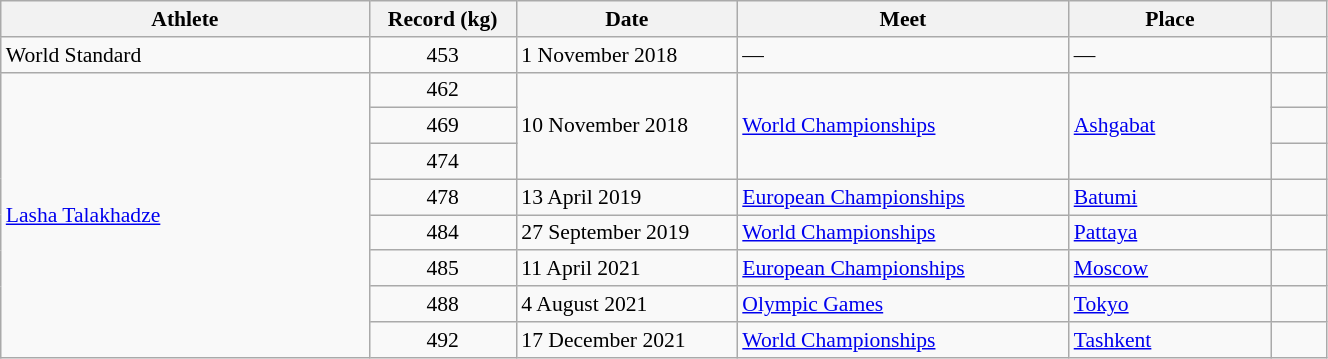<table class="wikitable" style="font-size:90%; width: 70%;">
<tr>
<th width=20%>Athlete</th>
<th width=8%>Record (kg)</th>
<th width=12%>Date</th>
<th width=18%>Meet</th>
<th width=11%>Place</th>
<th width=3%></th>
</tr>
<tr>
<td>World Standard</td>
<td align="center">453</td>
<td>1 November 2018</td>
<td>—</td>
<td>—</td>
<td></td>
</tr>
<tr>
<td rowspan="8"> <a href='#'>Lasha Talakhadze</a></td>
<td align="center">462</td>
<td rowspan=3>10 November 2018</td>
<td rowspan=3><a href='#'>World Championships</a></td>
<td rowspan=3><a href='#'>Ashgabat</a></td>
<td></td>
</tr>
<tr>
<td align="center">469</td>
<td></td>
</tr>
<tr>
<td align="center">474</td>
<td></td>
</tr>
<tr>
<td align="center">478</td>
<td>13 April 2019</td>
<td><a href='#'>European Championships</a></td>
<td><a href='#'>Batumi</a></td>
<td></td>
</tr>
<tr>
<td align="center">484</td>
<td>27 September 2019</td>
<td><a href='#'>World Championships</a></td>
<td><a href='#'>Pattaya</a></td>
<td></td>
</tr>
<tr>
<td align="center">485</td>
<td>11 April 2021</td>
<td><a href='#'>European Championships</a></td>
<td><a href='#'>Moscow</a></td>
<td></td>
</tr>
<tr>
<td align="center">488</td>
<td>4 August 2021</td>
<td><a href='#'>Olympic Games</a></td>
<td><a href='#'>Tokyo</a></td>
<td></td>
</tr>
<tr>
<td align="center">492</td>
<td>17 December 2021</td>
<td><a href='#'>World Championships</a></td>
<td><a href='#'>Tashkent</a></td>
<td></td>
</tr>
</table>
